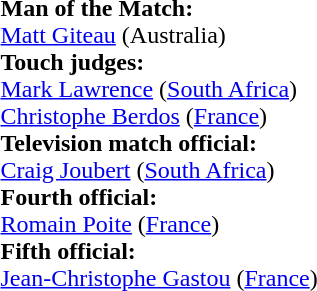<table width=100%>
<tr>
<td><br><strong>Man of the Match:</strong>
<br><a href='#'>Matt Giteau</a> (Australia)<br><strong>Touch judges:</strong>
<br><a href='#'>Mark Lawrence</a> (<a href='#'>South Africa</a>)
<br><a href='#'>Christophe Berdos</a> (<a href='#'>France</a>)
<br><strong>Television match official:</strong>
<br><a href='#'>Craig Joubert</a> (<a href='#'>South Africa</a>)
<br><strong>Fourth official:</strong>
<br><a href='#'>Romain Poite</a> (<a href='#'>France</a>)
<br><strong>Fifth official:</strong>
<br><a href='#'>Jean-Christophe Gastou</a> (<a href='#'>France</a>)</td>
</tr>
</table>
